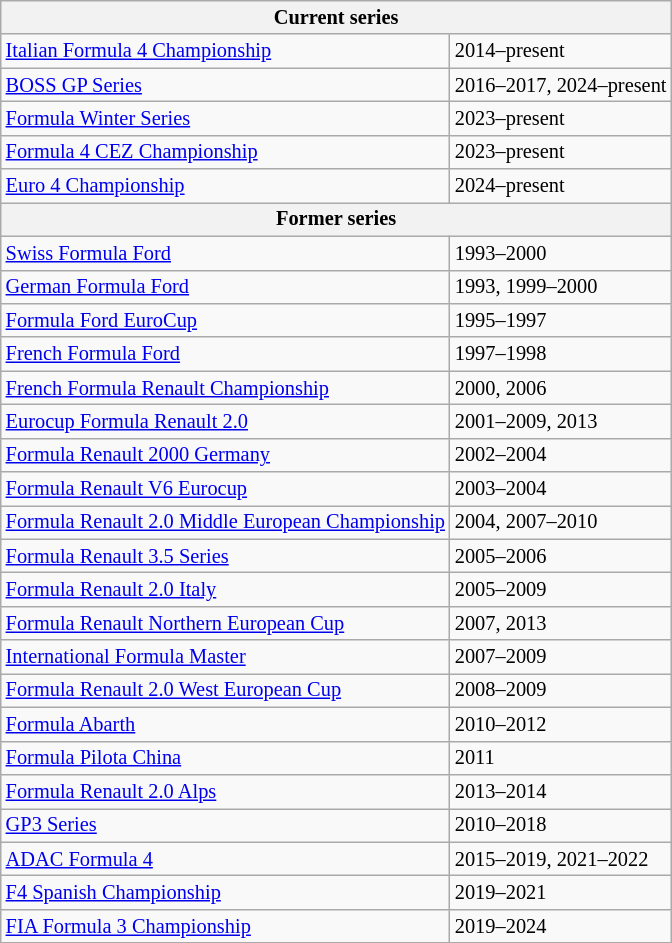<table class="wikitable" border="1" style="font-size:85%;">
<tr>
<th colspan=2>Current series</th>
</tr>
<tr>
<td><a href='#'>Italian Formula 4 Championship</a></td>
<td>2014–present</td>
</tr>
<tr>
<td><a href='#'>BOSS GP Series</a></td>
<td>2016–2017, 2024–present</td>
</tr>
<tr>
<td><a href='#'>Formula Winter Series</a></td>
<td>2023–present</td>
</tr>
<tr>
<td><a href='#'>Formula 4 CEZ Championship</a></td>
<td>2023–present</td>
</tr>
<tr>
<td><a href='#'>Euro 4 Championship</a></td>
<td>2024–present</td>
</tr>
<tr>
<th colspan=2>Former series</th>
</tr>
<tr>
<td><a href='#'>Swiss Formula Ford</a></td>
<td>1993–2000</td>
</tr>
<tr>
<td><a href='#'>German Formula Ford</a></td>
<td>1993, 1999–2000</td>
</tr>
<tr>
<td><a href='#'>Formula Ford EuroCup</a></td>
<td>1995–1997</td>
</tr>
<tr>
<td><a href='#'>French Formula Ford</a></td>
<td>1997–1998</td>
</tr>
<tr>
<td><a href='#'>French Formula Renault Championship</a></td>
<td>2000, 2006</td>
</tr>
<tr>
<td><a href='#'>Eurocup Formula Renault 2.0</a></td>
<td>2001–2009, 2013</td>
</tr>
<tr>
<td><a href='#'>Formula Renault 2000 Germany</a></td>
<td>2002–2004</td>
</tr>
<tr>
<td><a href='#'>Formula Renault V6 Eurocup</a></td>
<td>2003–2004</td>
</tr>
<tr>
<td><a href='#'>Formula Renault 2.0 Middle European Championship</a></td>
<td>2004, 2007–2010</td>
</tr>
<tr>
<td><a href='#'>Formula Renault 3.5 Series</a></td>
<td>2005–2006</td>
</tr>
<tr>
<td><a href='#'>Formula Renault 2.0 Italy</a></td>
<td>2005–2009</td>
</tr>
<tr>
<td><a href='#'>Formula Renault Northern European Cup</a></td>
<td>2007, 2013</td>
</tr>
<tr>
<td><a href='#'>International Formula Master</a></td>
<td>2007–2009</td>
</tr>
<tr>
<td><a href='#'>Formula Renault 2.0 West European Cup</a></td>
<td>2008–2009</td>
</tr>
<tr>
<td><a href='#'>Formula Abarth</a></td>
<td>2010–2012</td>
</tr>
<tr>
<td><a href='#'>Formula Pilota China</a></td>
<td>2011</td>
</tr>
<tr>
<td><a href='#'>Formula Renault 2.0 Alps</a></td>
<td>2013–2014</td>
</tr>
<tr>
<td><a href='#'>GP3 Series</a></td>
<td>2010–2018</td>
</tr>
<tr>
<td><a href='#'>ADAC Formula 4</a></td>
<td>2015–2019, 2021–2022</td>
</tr>
<tr>
<td><a href='#'>F4 Spanish Championship</a></td>
<td>2019–2021</td>
</tr>
<tr>
<td><a href='#'>FIA Formula 3 Championship</a></td>
<td>2019–2024</td>
</tr>
</table>
